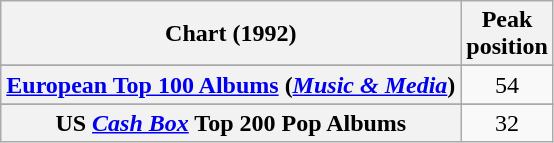<table class="wikitable sortable plainrowheaders" style="text-align:center">
<tr>
<th scope="col">Chart (1992)</th>
<th scope="col">Peak<br>position</th>
</tr>
<tr>
</tr>
<tr>
</tr>
<tr>
<th scope="row"><a href='#'>European Top 100 Albums</a> (<em><a href='#'>Music & Media</a></em>)</th>
<td>54</td>
</tr>
<tr>
</tr>
<tr>
</tr>
<tr>
</tr>
<tr>
</tr>
<tr>
</tr>
<tr>
</tr>
<tr>
<th scope="row">US <em><a href='#'>Cash Box</a></em> Top 200 Pop Albums</th>
<td>32</td>
</tr>
</table>
